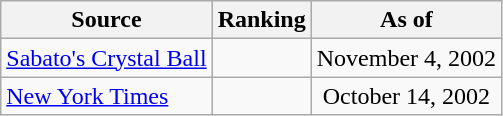<table class="wikitable" style="text-align:center">
<tr>
<th>Source</th>
<th>Ranking</th>
<th>As of</th>
</tr>
<tr>
<td align=left><a href='#'>Sabato's Crystal Ball</a></td>
<td></td>
<td>November 4, 2002</td>
</tr>
<tr>
<td align=left><a href='#'>New York Times</a></td>
<td></td>
<td>October 14, 2002</td>
</tr>
</table>
